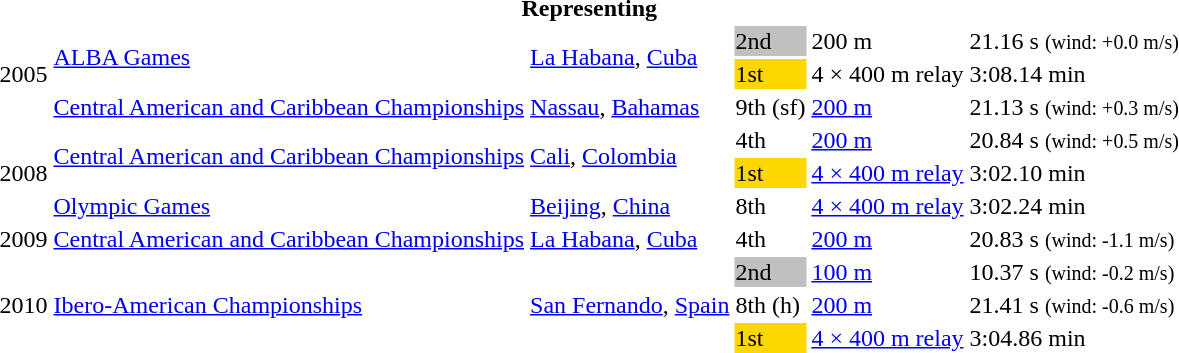<table>
<tr>
<th colspan="6">Representing </th>
</tr>
<tr>
<td rowspan=3>2005</td>
<td rowspan=2><a href='#'>ALBA Games</a></td>
<td rowspan=2><a href='#'>La Habana</a>, <a href='#'>Cuba</a></td>
<td bgcolor=silver>2nd</td>
<td>200 m</td>
<td>21.16 s <small>(wind: +0.0 m/s)</small></td>
</tr>
<tr>
<td bgcolor=gold>1st</td>
<td>4 × 400 m relay</td>
<td>3:08.14 min</td>
</tr>
<tr>
<td><a href='#'>Central American and Caribbean Championships</a></td>
<td><a href='#'>Nassau</a>, <a href='#'>Bahamas</a></td>
<td>9th (sf)</td>
<td><a href='#'>200 m</a></td>
<td>21.13 s <small>(wind: +0.3 m/s)</small></td>
</tr>
<tr>
<td rowspan=3>2008</td>
<td rowspan=2><a href='#'>Central American and Caribbean Championships</a></td>
<td rowspan=2><a href='#'>Cali</a>, <a href='#'>Colombia</a></td>
<td>4th</td>
<td><a href='#'>200 m</a></td>
<td>20.84 s <small>(wind: +0.5 m/s)</small></td>
</tr>
<tr>
<td bgcolor=gold>1st</td>
<td><a href='#'>4 × 400 m relay</a></td>
<td>3:02.10 min</td>
</tr>
<tr>
<td><a href='#'>Olympic Games</a></td>
<td><a href='#'>Beijing</a>, <a href='#'>China</a></td>
<td>8th</td>
<td><a href='#'>4 × 400 m relay</a></td>
<td>3:02.24 min</td>
</tr>
<tr>
<td>2009</td>
<td><a href='#'>Central American and Caribbean Championships</a></td>
<td><a href='#'>La Habana</a>, <a href='#'>Cuba</a></td>
<td>4th</td>
<td><a href='#'>200 m</a></td>
<td>20.83 s <small>(wind: -1.1 m/s)</small></td>
</tr>
<tr>
<td rowspan=3>2010</td>
<td rowspan=3><a href='#'>Ibero-American Championships</a></td>
<td rowspan=3><a href='#'>San Fernando</a>, <a href='#'>Spain</a></td>
<td bgcolor=silver>2nd</td>
<td><a href='#'>100 m</a></td>
<td>10.37 s <small>(wind: -0.2 m/s)</small></td>
</tr>
<tr>
<td>8th (h)</td>
<td><a href='#'>200 m</a></td>
<td>21.41 s <small>(wind: -0.6 m/s)</small></td>
</tr>
<tr>
<td bgcolor=gold>1st</td>
<td><a href='#'>4 × 400 m relay</a></td>
<td>3:04.86 min</td>
</tr>
</table>
